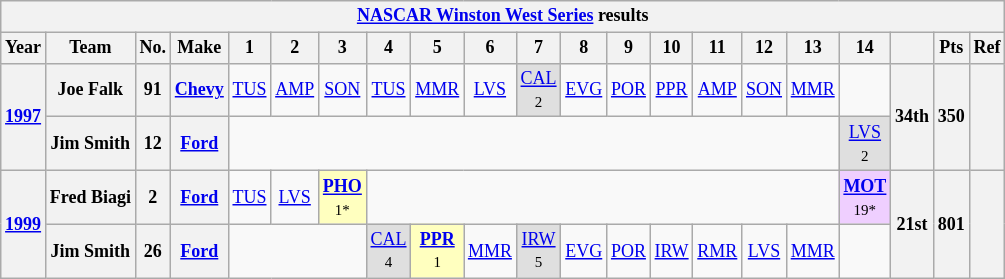<table class="wikitable" style="text-align:center; font-size:75%">
<tr>
<th colspan=23><a href='#'>NASCAR Winston West Series</a> results</th>
</tr>
<tr>
<th>Year</th>
<th>Team</th>
<th>No.</th>
<th>Make</th>
<th>1</th>
<th>2</th>
<th>3</th>
<th>4</th>
<th>5</th>
<th>6</th>
<th>7</th>
<th>8</th>
<th>9</th>
<th>10</th>
<th>11</th>
<th>12</th>
<th>13</th>
<th>14</th>
<th></th>
<th>Pts</th>
<th>Ref</th>
</tr>
<tr>
<th rowspan=2><a href='#'>1997</a></th>
<th>Joe Falk</th>
<th>91</th>
<th><a href='#'>Chevy</a></th>
<td><a href='#'>TUS</a></td>
<td><a href='#'>AMP</a></td>
<td><a href='#'>SON</a></td>
<td><a href='#'>TUS</a></td>
<td><a href='#'>MMR</a></td>
<td><a href='#'>LVS</a></td>
<td style="background:#DFDFDF;"><a href='#'>CAL</a><br><small>2</small></td>
<td><a href='#'>EVG</a></td>
<td><a href='#'>POR</a></td>
<td><a href='#'>PPR</a></td>
<td><a href='#'>AMP</a></td>
<td><a href='#'>SON</a></td>
<td><a href='#'>MMR</a></td>
<td></td>
<th rowspan=2>34th</th>
<th rowspan=2>350</th>
<th rowspan=2></th>
</tr>
<tr>
<th>Jim Smith</th>
<th>12</th>
<th><a href='#'>Ford</a></th>
<td colspan=13></td>
<td style="background:#DFDFDF;"><a href='#'>LVS</a><br><small>2</small></td>
</tr>
<tr>
<th rowspan=2><a href='#'>1999</a></th>
<th>Fred Biagi</th>
<th>2</th>
<th><a href='#'>Ford</a></th>
<td><a href='#'>TUS</a></td>
<td><a href='#'>LVS</a></td>
<td style="background:#FFFFBF;"><strong><a href='#'>PHO</a></strong><br><small>1*</small></td>
<td colspan=10></td>
<td style="background:#EFCFFF;"><strong><a href='#'>MOT</a></strong><br><small>19*</small></td>
<th rowspan=2>21st</th>
<th rowspan=2>801</th>
<th rowspan=2></th>
</tr>
<tr>
<th>Jim Smith</th>
<th>26</th>
<th><a href='#'>Ford</a></th>
<td colspan=3></td>
<td style="background:#DFDFDF;"><a href='#'>CAL</a><br><small>4</small></td>
<td style="background:#FFFFBF;"><strong><a href='#'>PPR</a></strong><br><small>1</small></td>
<td><a href='#'>MMR</a></td>
<td style="background:#DFDFDF;"><a href='#'>IRW</a><br><small>5</small></td>
<td><a href='#'>EVG</a></td>
<td><a href='#'>POR</a></td>
<td><a href='#'>IRW</a></td>
<td><a href='#'>RMR</a></td>
<td><a href='#'>LVS</a></td>
<td><a href='#'>MMR</a></td>
<td></td>
</tr>
</table>
